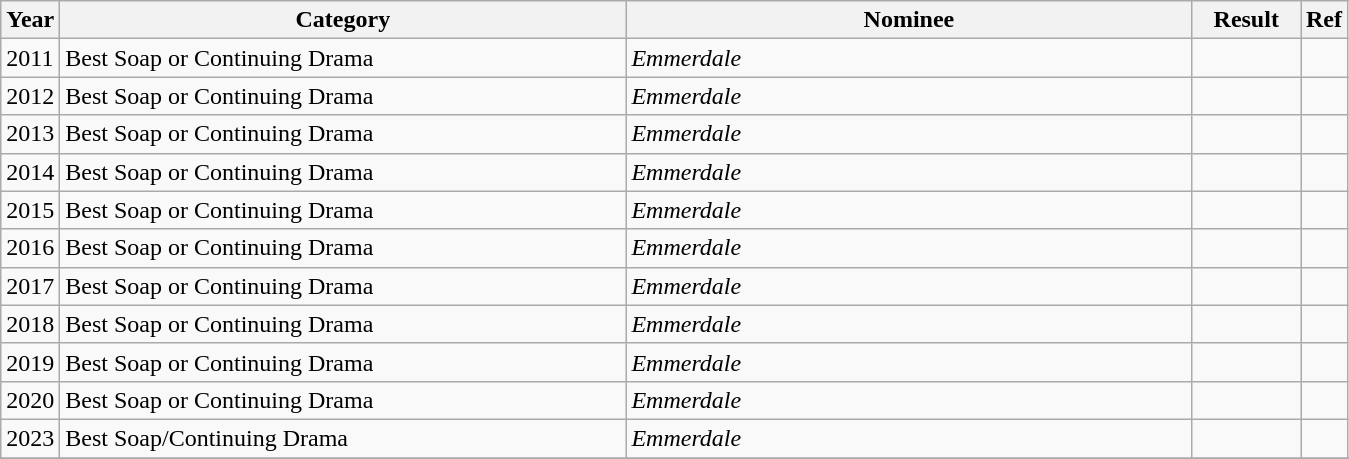<table class="wikitable">
<tr>
<th>Year</th>
<th width="370">Category</th>
<th width="370">Nominee</th>
<th width="65">Result</th>
<th>Ref</th>
</tr>
<tr>
<td>2011</td>
<td>Best Soap or Continuing Drama</td>
<td><em>Emmerdale</em></td>
<td></td>
<td align="center"></td>
</tr>
<tr>
<td>2012</td>
<td>Best Soap or Continuing Drama</td>
<td><em>Emmerdale</em></td>
<td></td>
<td align="center"></td>
</tr>
<tr>
<td>2013</td>
<td>Best Soap or Continuing Drama</td>
<td><em>Emmerdale</em></td>
<td></td>
<td align="center"></td>
</tr>
<tr>
<td>2014</td>
<td>Best Soap or Continuing Drama</td>
<td><em>Emmerdale</em></td>
<td></td>
<td align="center"></td>
</tr>
<tr>
<td>2015</td>
<td>Best Soap or Continuing Drama</td>
<td><em>Emmerdale</em></td>
<td></td>
<td align="center"></td>
</tr>
<tr>
<td>2016</td>
<td>Best Soap or Continuing Drama</td>
<td><em>Emmerdale</em></td>
<td></td>
<td align="center"></td>
</tr>
<tr>
<td>2017</td>
<td>Best Soap or Continuing Drama</td>
<td><em>Emmerdale</em></td>
<td></td>
<td align="center"></td>
</tr>
<tr>
<td>2018</td>
<td>Best Soap or Continuing Drama</td>
<td><em>Emmerdale</em></td>
<td></td>
<td align="center"></td>
</tr>
<tr>
<td>2019</td>
<td>Best Soap or Continuing Drama</td>
<td><em>Emmerdale</em></td>
<td></td>
<td align="center"></td>
</tr>
<tr>
<td>2020</td>
<td>Best Soap or Continuing Drama</td>
<td><em>Emmerdale</em></td>
<td></td>
<td align="center"></td>
</tr>
<tr>
<td>2023</td>
<td>Best Soap/Continuing Drama</td>
<td><em>Emmerdale</em></td>
<td></td>
<td align="center"></td>
</tr>
<tr>
</tr>
</table>
